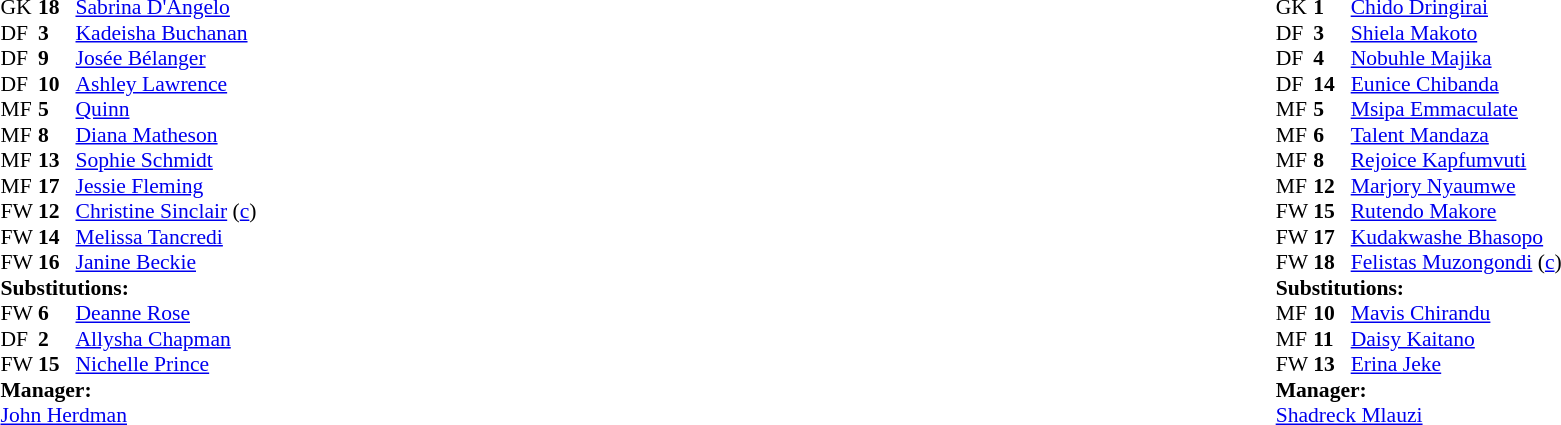<table width="100%">
<tr>
<td valign="top" width="50%"><br><table style="font-size: 90%" cellspacing="0" cellpadding="0">
<tr>
<th width="25"></th>
<th width="25"></th>
</tr>
<tr>
<td>GK</td>
<td><strong>18</strong></td>
<td><a href='#'>Sabrina D'Angelo</a></td>
</tr>
<tr>
<td>DF</td>
<td><strong>3</strong></td>
<td><a href='#'>Kadeisha Buchanan</a></td>
<td></td>
</tr>
<tr>
<td>DF</td>
<td><strong>9</strong></td>
<td><a href='#'>Josée Bélanger</a></td>
<td></td>
</tr>
<tr>
<td>DF</td>
<td><strong>10</strong></td>
<td><a href='#'>Ashley Lawrence</a></td>
</tr>
<tr>
<td>MF</td>
<td><strong>5</strong></td>
<td><a href='#'>Quinn</a></td>
</tr>
<tr>
<td>MF</td>
<td><strong>8</strong></td>
<td><a href='#'>Diana Matheson</a></td>
<td></td>
<td></td>
</tr>
<tr>
<td>MF</td>
<td><strong>13</strong></td>
<td><a href='#'>Sophie Schmidt</a></td>
</tr>
<tr>
<td>MF</td>
<td><strong>17</strong></td>
<td><a href='#'>Jessie Fleming</a></td>
<td></td>
<td></td>
</tr>
<tr>
<td>FW</td>
<td><strong>12</strong></td>
<td><a href='#'>Christine Sinclair</a> (<a href='#'>c</a>)</td>
</tr>
<tr>
<td>FW</td>
<td><strong>14</strong></td>
<td><a href='#'>Melissa Tancredi</a></td>
<td></td>
<td></td>
</tr>
<tr>
<td>FW</td>
<td><strong>16</strong></td>
<td><a href='#'>Janine Beckie</a></td>
</tr>
<tr>
<td colspan=3><strong>Substitutions:</strong></td>
</tr>
<tr>
<td>FW</td>
<td><strong>6</strong></td>
<td><a href='#'>Deanne Rose</a></td>
<td></td>
<td></td>
</tr>
<tr>
<td>DF</td>
<td><strong>2</strong></td>
<td><a href='#'>Allysha Chapman</a></td>
<td></td>
<td></td>
</tr>
<tr>
<td>FW</td>
<td><strong>15</strong></td>
<td><a href='#'>Nichelle Prince</a></td>
<td></td>
<td></td>
</tr>
<tr>
<td colspan=3><strong>Manager:</strong></td>
</tr>
<tr>
<td colspan=3><a href='#'>John Herdman</a></td>
</tr>
</table>
</td>
<td valign="top"></td>
<td valign="top" width="50%"><br><table style="font-size: 90%" cellspacing="0" cellpadding="0" align="center">
<tr>
<th width="25"></th>
<th width="25"></th>
</tr>
<tr>
<td>GK</td>
<td><strong>1</strong></td>
<td><a href='#'>Chido Dringirai</a></td>
<td></td>
</tr>
<tr>
<td>DF</td>
<td><strong>3</strong></td>
<td><a href='#'>Shiela Makoto</a></td>
</tr>
<tr>
<td>DF</td>
<td><strong>4</strong></td>
<td><a href='#'>Nobuhle Majika</a></td>
</tr>
<tr>
<td>DF</td>
<td><strong>14</strong></td>
<td><a href='#'>Eunice Chibanda</a></td>
</tr>
<tr>
<td>MF</td>
<td><strong>5</strong></td>
<td><a href='#'>Msipa Emmaculate</a></td>
</tr>
<tr>
<td>MF</td>
<td><strong>6</strong></td>
<td><a href='#'>Talent Mandaza</a></td>
</tr>
<tr>
<td>MF</td>
<td><strong>8</strong></td>
<td><a href='#'>Rejoice Kapfumvuti</a></td>
</tr>
<tr>
<td>MF</td>
<td><strong>12</strong></td>
<td><a href='#'>Marjory Nyaumwe</a></td>
</tr>
<tr>
<td>FW</td>
<td><strong>15</strong></td>
<td><a href='#'>Rutendo Makore</a></td>
<td></td>
<td></td>
</tr>
<tr>
<td>FW</td>
<td><strong>17</strong></td>
<td><a href='#'>Kudakwashe Bhasopo</a></td>
<td></td>
<td></td>
</tr>
<tr>
<td>FW</td>
<td><strong>18</strong></td>
<td><a href='#'>Felistas Muzongondi</a> (<a href='#'>c</a>)</td>
<td></td>
<td></td>
</tr>
<tr>
<td colspan=3><strong>Substitutions:</strong></td>
</tr>
<tr>
<td>MF</td>
<td><strong>10</strong></td>
<td><a href='#'>Mavis Chirandu</a></td>
<td></td>
<td></td>
</tr>
<tr>
<td>MF</td>
<td><strong>11</strong></td>
<td><a href='#'>Daisy Kaitano</a></td>
<td></td>
<td></td>
</tr>
<tr>
<td>FW</td>
<td><strong>13</strong></td>
<td><a href='#'>Erina Jeke</a></td>
<td></td>
<td></td>
</tr>
<tr>
<td colspan=3><strong>Manager:</strong></td>
</tr>
<tr>
<td colspan=3><a href='#'>Shadreck Mlauzi</a></td>
</tr>
</table>
</td>
</tr>
</table>
